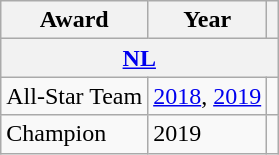<table class="wikitable">
<tr>
<th>Award</th>
<th>Year</th>
<th></th>
</tr>
<tr>
<th colspan="3"><a href='#'>NL</a></th>
</tr>
<tr>
<td>All-Star Team</td>
<td><a href='#'>2018</a>, <a href='#'>2019</a></td>
<td></td>
</tr>
<tr>
<td>Champion</td>
<td>2019</td>
<td></td>
</tr>
</table>
